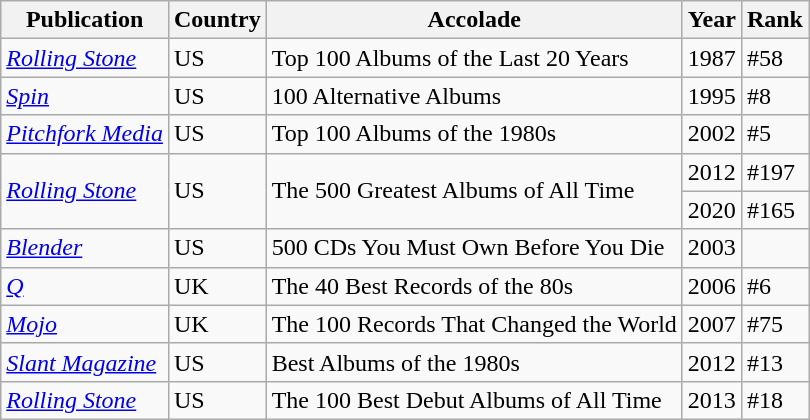<table class="wikitable">
<tr>
<th>Publication</th>
<th>Country</th>
<th>Accolade</th>
<th>Year</th>
<th>Rank</th>
</tr>
<tr>
<td><em><a href='#'>Rolling Stone</a></em></td>
<td>US</td>
<td>Top 100 Albums of the Last 20 Years</td>
<td>1987</td>
<td>#58</td>
</tr>
<tr>
<td><em><a href='#'>Spin</a></em></td>
<td>US</td>
<td>100 Alternative Albums</td>
<td>1995</td>
<td>#8</td>
</tr>
<tr>
<td><em><a href='#'>Pitchfork Media</a></em></td>
<td>US</td>
<td>Top 100 Albums of the 1980s</td>
<td>2002</td>
<td>#5</td>
</tr>
<tr>
<td rowspan=2><em><a href='#'>Rolling Stone</a></em></td>
<td rowspan=2>US</td>
<td rowspan=2>The 500 Greatest Albums of All Time</td>
<td>2012</td>
<td>#197</td>
</tr>
<tr>
<td>2020</td>
<td>#165</td>
</tr>
<tr>
<td><em><a href='#'>Blender</a></em></td>
<td>US</td>
<td>500 CDs You Must Own Before You Die</td>
<td>2003</td>
<td></td>
</tr>
<tr>
<td><em><a href='#'>Q</a></em></td>
<td>UK</td>
<td>The 40 Best Records of the 80s</td>
<td>2006</td>
<td>#6</td>
</tr>
<tr>
<td><em><a href='#'>Mojo</a></em></td>
<td>UK</td>
<td>The 100 Records That Changed the World</td>
<td>2007</td>
<td>#75</td>
</tr>
<tr>
<td><em><a href='#'>Slant Magazine</a></em></td>
<td>US</td>
<td>Best Albums of the 1980s</td>
<td>2012</td>
<td>#13</td>
</tr>
<tr>
<td><em><a href='#'>Rolling Stone</a></em></td>
<td>US</td>
<td>The 100 Best Debut Albums of All Time</td>
<td>2013</td>
<td>#18</td>
</tr>
</table>
